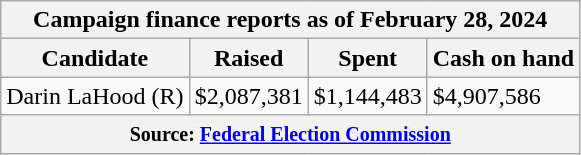<table class="wikitable sortable">
<tr>
<th colspan=4>Campaign finance reports as of February 28, 2024</th>
</tr>
<tr style="text-align:center;">
<th>Candidate</th>
<th>Raised</th>
<th>Spent</th>
<th>Cash on hand</th>
</tr>
<tr>
<td>Darin LaHood (R)</td>
<td>$2,087,381</td>
<td>$1,144,483</td>
<td>$4,907,586</td>
</tr>
<tr>
<th colspan="4"><small>Source: <a href='#'>Federal Election Commission</a></small></th>
</tr>
</table>
